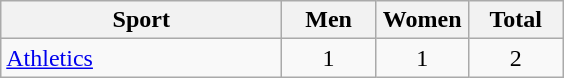<table class="wikitable sortable" style="text-align:center;">
<tr>
<th width=180>Sport</th>
<th width=55>Men</th>
<th width=55>Women</th>
<th width=55>Total</th>
</tr>
<tr>
<td align=left><a href='#'>Athletics</a></td>
<td>1</td>
<td>1</td>
<td>2</td>
</tr>
</table>
